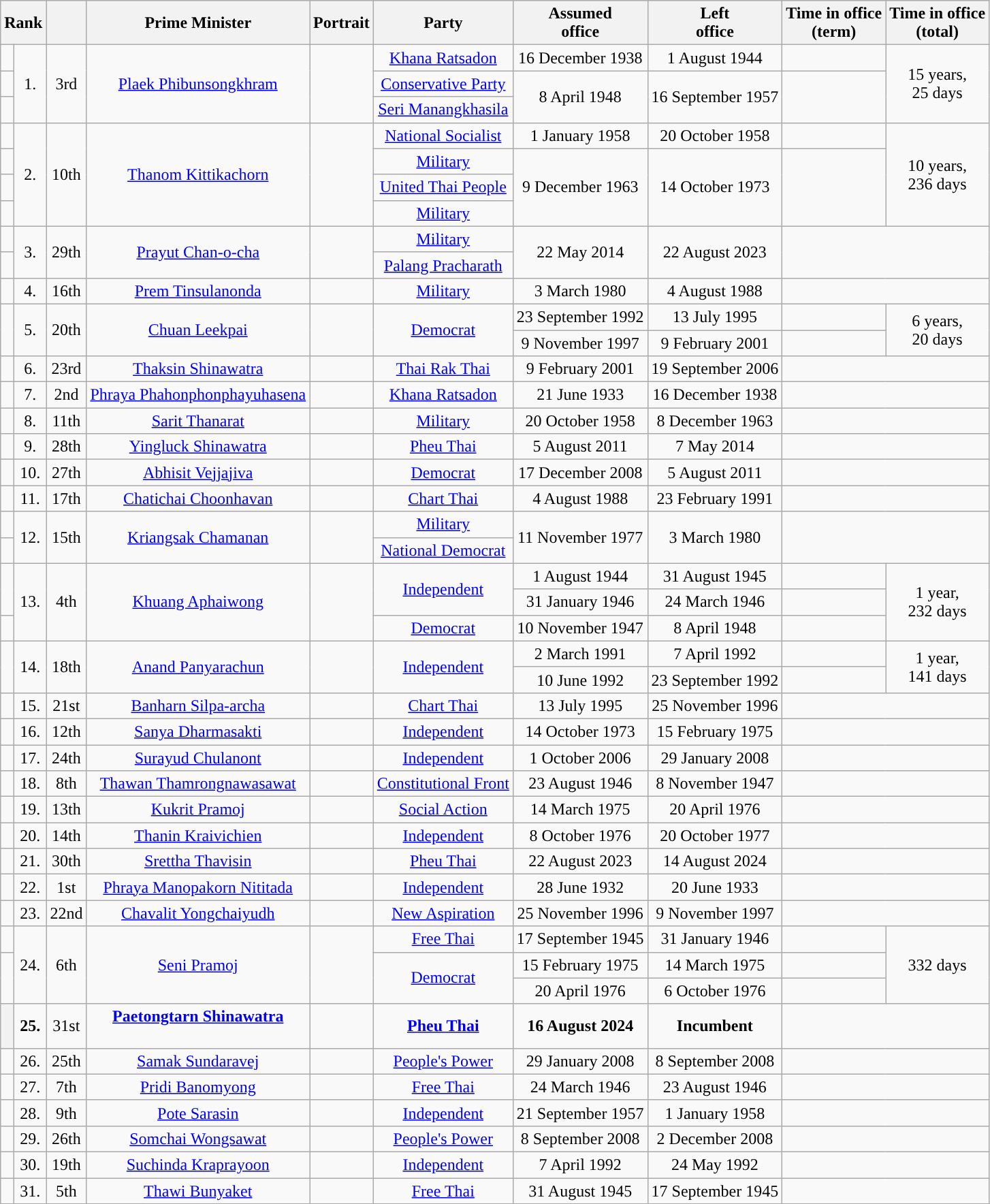<table class="sortable wikitable" style="font-size: 100%; text-align:center;">
<tr>
<th colspan=2>Rank</th>
<th></th>
<th>Prime Minister</th>
<th>Portrait</th>
<th>Party</th>
<th>Assumed<br>office</th>
<th>Left<br>office</th>
<th>Time in office<br>(term)</th>
<th>Time in office<br>(total)</th>
</tr>
<tr>
<td style="background:"> </td>
<td rowspan=3>1.</td>
<td rowspan=3>3rd</td>
<td rowspan=3><a href='#'>Plaek Phibunsongkhram</a><br></td>
<td rowspan=3></td>
<td><a href='#'>Khana Ratsadon</a><br></td>
<td>16 December 1938</td>
<td>1 August 1944</td>
<td><em></em></td>
<td rowspan=3>15 years,<br>25 days</td>
</tr>
<tr>
<td style="background:"> </td>
<td><a href='#'>Conservative Party</a></td>
<td rowspan=2>8 April 1948</td>
<td rowspan=2>16 September 1957</td>
<td rowspan=2><em></em></td>
</tr>
<tr>
<td style="background:"> </td>
<td><a href='#'>Seri Manangkhasila</a></td>
</tr>
<tr>
<td style="background:"> </td>
<td rowspan=4>2.</td>
<td rowspan=4>10th</td>
<td rowspan=4><a href='#'>Thanom Kittikachorn</a><br></td>
<td rowspan=4></td>
<td><a href='#'>National Socialist</a></td>
<td>1 January 1958</td>
<td>20 October 1958</td>
<td><em></em></td>
<td rowspan=4>10 years,<br>236 days</td>
</tr>
<tr>
<td style="background:"> </td>
<td><a href='#'>Military</a></td>
<td rowspan=3>9 December 1963</td>
<td rowspan=3>14 October 1973</td>
<td rowspan=3><em></em></td>
</tr>
<tr>
<td style="background:"> </td>
<td><a href='#'>United Thai People</a></td>
</tr>
<tr>
<td style="background:"> </td>
<td><a href='#'>Military</a></td>
</tr>
<tr>
<td style="background:"> </td>
<td rowspan=2>3.</td>
<td rowspan=2>29th</td>
<td rowspan=2><a href='#'>Prayut Chan-o-cha</a><br></td>
<td rowspan=2></td>
<td><a href='#'>Military</a></td>
<td rowspan=2>22 May 2014</td>
<td rowspan=2>22 August 2023</td>
<td rowspan=2 colspan=2></td>
</tr>
<tr>
<td style="background:"> </td>
<td><a href='#'>Palang Pracharath</a></td>
</tr>
<tr>
<td style="background:"> </td>
<td>4.</td>
<td>16th</td>
<td><a href='#'>Prem Tinsulanonda</a><br></td>
<td></td>
<td><a href='#'>Military</a></td>
<td>3 March 1980</td>
<td>4 August 1988</td>
<td colspan=2></td>
</tr>
<tr>
<td rowspan=2 style="background:"> </td>
<td rowspan=2>5.</td>
<td rowspan=2>20th</td>
<td rowspan=2><a href='#'>Chuan Leekpai</a><br></td>
<td rowspan=2></td>
<td rowspan=2><a href='#'>Democrat</a></td>
<td>23 September 1992</td>
<td>13 July 1995</td>
<td><em></em></td>
<td rowspan=2>6 years,<br>20 days</td>
</tr>
<tr>
<td>9 November 1997</td>
<td>9 February 2001</td>
<td><em></em></td>
</tr>
<tr>
<td style="background:"> </td>
<td>6.</td>
<td>23rd</td>
<td><a href='#'>Thaksin Shinawatra</a><br></td>
<td></td>
<td><a href='#'>Thai Rak Thai</a></td>
<td>9 February 2001</td>
<td>19 September 2006</td>
<td colspan=2></td>
</tr>
<tr>
<td style="background:"> </td>
<td>7.</td>
<td>2nd</td>
<td><a href='#'>Phraya Phahonphonphayuhasena</a><br></td>
<td></td>
<td><a href='#'>Khana Ratsadon</a><br></td>
<td>21 June 1933</td>
<td>16 December 1938</td>
<td colspan=2></td>
</tr>
<tr>
<td style="background:"> </td>
<td>8.</td>
<td>11th</td>
<td><a href='#'>Sarit Thanarat</a><br></td>
<td></td>
<td><a href='#'>Military</a></td>
<td>20 October 1958</td>
<td>8 December 1963</td>
<td colspan=2></td>
</tr>
<tr>
<td style="background:"> </td>
<td>9.</td>
<td>28th</td>
<td><a href='#'>Yingluck Shinawatra</a><br></td>
<td></td>
<td><a href='#'>Pheu Thai</a></td>
<td>5 August 2011</td>
<td>7 May 2014</td>
<td colspan=2></td>
</tr>
<tr>
<td style="background:"> </td>
<td>10.</td>
<td>27th</td>
<td><a href='#'>Abhisit Vejjajiva</a><br></td>
<td></td>
<td><a href='#'>Democrat</a></td>
<td>17 December 2008</td>
<td>5 August 2011</td>
<td colspan=2></td>
</tr>
<tr>
<td style="background:"> </td>
<td>11.</td>
<td>17th</td>
<td><a href='#'>Chatichai Choonhavan</a><br></td>
<td></td>
<td><a href='#'>Chart Thai</a></td>
<td>4 August 1988</td>
<td>23 February 1991</td>
<td colspan=2></td>
</tr>
<tr>
<td style="background:"> </td>
<td rowspan=2>12.</td>
<td rowspan=2>15th</td>
<td rowspan=2><a href='#'>Kriangsak Chamanan</a><br></td>
<td rowspan=2></td>
<td><a href='#'>Military</a></td>
<td rowspan=2>11 November 1977</td>
<td rowspan=2>3 March 1980</td>
<td rowspan=2 colspan=2></td>
</tr>
<tr>
<td style="background:"> </td>
<td><a href='#'>National Democrat</a></td>
</tr>
<tr>
<td rowspan=2 style="background:"> </td>
<td rowspan=3>13.</td>
<td rowspan=3>4th</td>
<td rowspan=3><a href='#'>Khuang Aphaiwong</a><br></td>
<td rowspan=3></td>
<td rowspan=2><a href='#'>Independent</a></td>
<td>1 August 1944</td>
<td>31 August 1945</td>
<td><em></em></td>
<td rowspan=3>1 year,<br>232 days</td>
</tr>
<tr>
<td>31 January 1946</td>
<td>24 March 1946</td>
<td><em></em></td>
</tr>
<tr>
<td style="background:"> </td>
<td><a href='#'>Democrat</a></td>
<td>10 November 1947</td>
<td>8 April 1948</td>
<td><em></em></td>
</tr>
<tr>
<td rowspan=2 style="background:"> </td>
<td rowspan=2>14.</td>
<td rowspan=2>18th</td>
<td rowspan=2><a href='#'>Anand Panyarachun</a><br></td>
<td rowspan=2></td>
<td rowspan=2><a href='#'>Independent</a></td>
<td>2 March 1991</td>
<td>7 April 1992</td>
<td><em></em></td>
<td rowspan=2>1 year,<br>141 days</td>
</tr>
<tr>
<td>10 June 1992</td>
<td>23 September 1992</td>
<td><em></em></td>
</tr>
<tr>
<td style="background:"> </td>
<td>15.</td>
<td>21st</td>
<td><a href='#'>Banharn Silpa-archa</a><br></td>
<td></td>
<td><a href='#'>Chart Thai</a></td>
<td>13 July 1995</td>
<td>25 November 1996</td>
<td colspan=2></td>
</tr>
<tr>
<td style="background:"> </td>
<td>16.</td>
<td>12th</td>
<td><a href='#'>Sanya Dharmasakti</a><br></td>
<td></td>
<td><a href='#'>Independent</a></td>
<td>14 October 1973</td>
<td>15 February 1975</td>
<td colspan=2></td>
</tr>
<tr>
<td style="background:"> </td>
<td>17.</td>
<td>24th</td>
<td><a href='#'>Surayud Chulanont</a><br></td>
<td></td>
<td><a href='#'>Independent</a></td>
<td>1 October 2006</td>
<td>29 January 2008</td>
<td colspan=2></td>
</tr>
<tr>
<td style="background:"> </td>
<td>18.</td>
<td>8th</td>
<td><a href='#'>Thawan Thamrongnawasawat</a><br></td>
<td></td>
<td><a href='#'>Constitutional Front</a></td>
<td>23 August 1946</td>
<td>8 November 1947</td>
<td colspan=2></td>
</tr>
<tr>
<td style="background:"> </td>
<td>19.</td>
<td>13th</td>
<td><a href='#'>Kukrit Pramoj</a><br></td>
<td></td>
<td><a href='#'>Social Action</a></td>
<td>14 March 1975</td>
<td>20 April 1976</td>
<td colspan=2></td>
</tr>
<tr>
<td style="background:"> </td>
<td>20.</td>
<td>14th</td>
<td><a href='#'>Thanin Kraivichien</a><br></td>
<td></td>
<td><a href='#'>Independent</a></td>
<td>8 October 1976</td>
<td>20 October 1977</td>
<td colspan=2></td>
</tr>
<tr>
<td style="background:"> </td>
<td>21.</td>
<td>30th</td>
<td><a href='#'>Srettha Thavisin</a><br></td>
<td></td>
<td><a href='#'>Pheu Thai</a></td>
<td>22 August 2023</td>
<td>14 August 2024</td>
<td colspan=2></td>
</tr>
<tr>
<td style="background:"> </td>
<td>22.</td>
<td>1st</td>
<td><a href='#'>Phraya Manopakorn Nititada</a><br></td>
<td></td>
<td><a href='#'>Independent</a></td>
<td>28 June 1932</td>
<td>20 June 1933</td>
<td colspan=2></td>
</tr>
<tr>
<td style="background:"> </td>
<td>23.</td>
<td>22nd</td>
<td><a href='#'>Chavalit Yongchaiyudh</a><br></td>
<td></td>
<td><a href='#'>New Aspiration</a></td>
<td>25 November 1996</td>
<td>9 November 1997</td>
<td colspan=2></td>
</tr>
<tr>
<td style="background:"> </td>
<td rowspan=3>24.</td>
<td rowspan=3>6th</td>
<td rowspan=3><a href='#'>Seni Pramoj</a><br></td>
<td rowspan=3></td>
<td><a href='#'>Free Thai</a></td>
<td>17 September 1945</td>
<td>31 January 1946</td>
<td><em></em></td>
<td rowspan=3>332 days</td>
</tr>
<tr>
<td rowspan=2 style="background:"> </td>
<td rowspan=2><a href='#'>Democrat</a></td>
<td>15 February 1975</td>
<td>14 March 1975</td>
<td><em></em></td>
</tr>
<tr>
<td>20 April 1976</td>
<td>6 October 1976</td>
<td><em></em></td>
</tr>
<tr>
<th style="background:"></th>
<td><strong>25.</strong></td>
<td>31st</td>
<td><strong><a href='#'>Paetongtarn Shinawatra</a></strong><br><br></td>
<td></td>
<td><strong><a href='#'>Pheu Thai</a></strong></td>
<td><strong>16 August 2024</strong></td>
<td><strong>Incumbent</strong></td>
<td colspan=2><strong></strong></td>
</tr>
<tr>
<td style="background:"> </td>
<td>26.</td>
<td>25th</td>
<td><a href='#'>Samak Sundaravej</a><br></td>
<td></td>
<td><a href='#'>People's Power</a></td>
<td>29 January 2008</td>
<td>8 September 2008</td>
<td colspan=2></td>
</tr>
<tr>
<td style="background:"> </td>
<td>27.</td>
<td>7th</td>
<td><a href='#'>Pridi Banomyong</a><br></td>
<td></td>
<td><a href='#'>Free Thai</a></td>
<td>24 March 1946</td>
<td>23 August 1946</td>
<td colspan=2></td>
</tr>
<tr>
<td style="background:"> </td>
<td>28.</td>
<td>9th</td>
<td><a href='#'>Pote Sarasin</a><br></td>
<td></td>
<td><a href='#'>Independent</a></td>
<td>21 September 1957</td>
<td>1 January 1958</td>
<td colspan=2></td>
</tr>
<tr>
<td style="background:"> </td>
<td>29.</td>
<td>26th</td>
<td><a href='#'>Somchai Wongsawat</a><br></td>
<td></td>
<td><a href='#'>People's Power</a></td>
<td>8 September 2008</td>
<td>2 December 2008</td>
<td colspan=2></td>
</tr>
<tr>
<td style="background:"> </td>
<td>30.</td>
<td>19th</td>
<td><a href='#'>Suchinda Kraprayoon</a><br></td>
<td></td>
<td><a href='#'>Independent</a></td>
<td>7 April 1992</td>
<td>24 May 1992</td>
<td colspan=2></td>
</tr>
<tr>
<td style="background:"> </td>
<td>31.</td>
<td>5th</td>
<td><a href='#'>Thawi Bunyaket</a><br></td>
<td></td>
<td><a href='#'>Free Thai</a></td>
<td>31 August 1945</td>
<td>17 September 1945</td>
<td colspan=2></td>
</tr>
<tr>
</tr>
</table>
